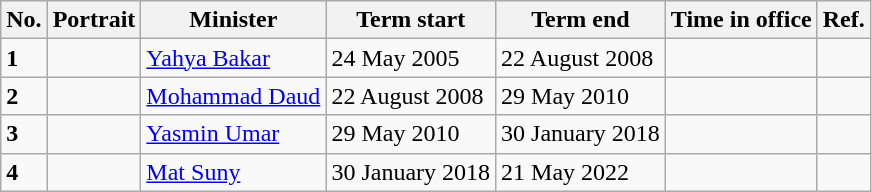<table class="wikitable">
<tr>
<th>No.</th>
<th>Portrait</th>
<th>Minister</th>
<th>Term start</th>
<th>Term end</th>
<th>Time in office</th>
<th>Ref.</th>
</tr>
<tr>
<td><strong>1</strong></td>
<td></td>
<td><a href='#'>Yahya Bakar</a></td>
<td>24 May 2005</td>
<td>22 August 2008</td>
<td></td>
<td></td>
</tr>
<tr>
<td><strong>2</strong></td>
<td></td>
<td><a href='#'>Mohammad Daud</a></td>
<td>22 August 2008</td>
<td>29 May 2010</td>
<td></td>
<td></td>
</tr>
<tr>
<td><strong>3</strong></td>
<td></td>
<td><a href='#'>Yasmin Umar</a></td>
<td>29 May 2010</td>
<td>30 January 2018</td>
<td></td>
<td></td>
</tr>
<tr>
<td><strong>4</strong></td>
<td></td>
<td><a href='#'>Mat Suny</a></td>
<td>30 January 2018</td>
<td>21 May 2022</td>
<td></td>
<td></td>
</tr>
</table>
